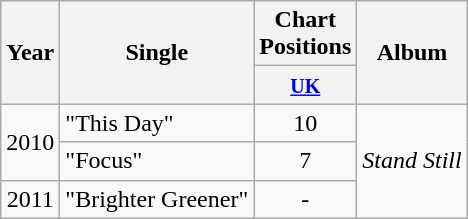<table class="wikitable" style=text-align:center;>
<tr>
<th rowspan=2>Year</th>
<th rowspan=2>Single</th>
<th>Chart Positions</th>
<th rowspan=2>Album</th>
</tr>
<tr>
<th width=40><small><a href='#'>UK</a></small><br></th>
</tr>
<tr>
<td rowspan="2">2010</td>
<td align="left">"This Day"</td>
<td style="text-align:center;">10</td>
<td rowspan="3"><em>Stand Still</em></td>
</tr>
<tr>
<td align="left">"Focus"</td>
<td style="text-align:center;">7</td>
</tr>
<tr>
<td>2011</td>
<td align="left">"Brighter Greener"</td>
<td style="text-align:center;">-</td>
</tr>
</table>
